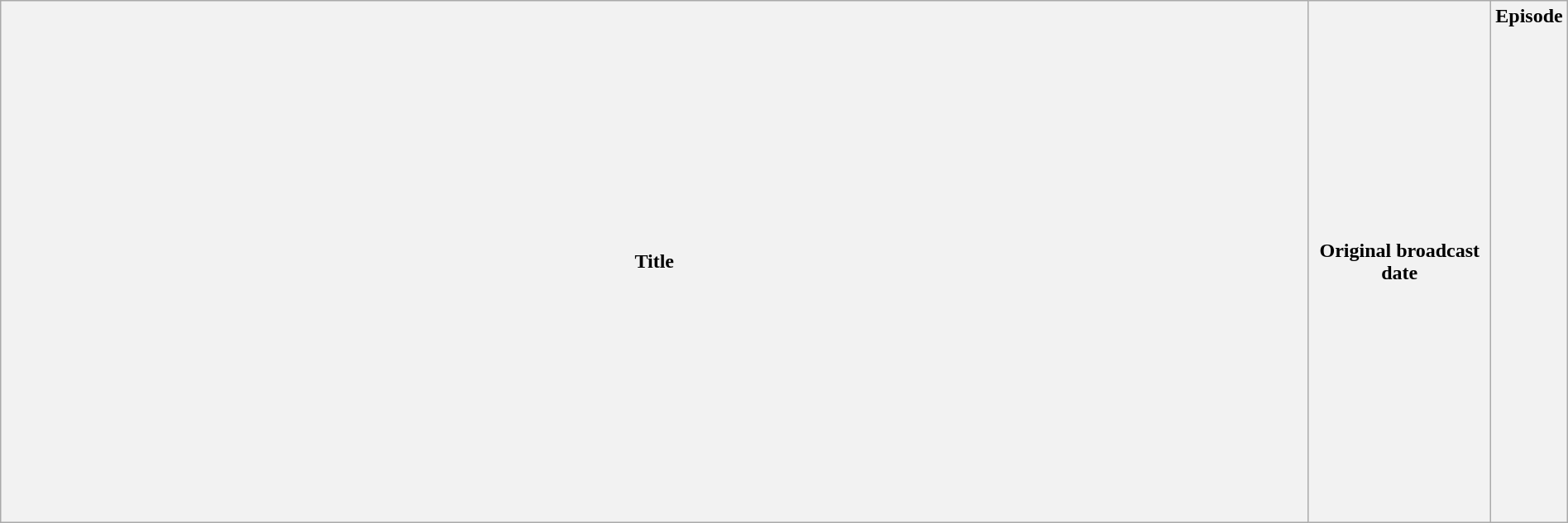<table class="wikitable plainrowheaders" style="width:100%; margin:auto;">
<tr>
<th>Title</th>
<th width="140">Original broadcast date</th>
<th width="40">Episode<br><br><br><br><br><br><br><br><br><br><br><br><br><br><br><br><br><br><br><br><br><br><br></th>
</tr>
</table>
